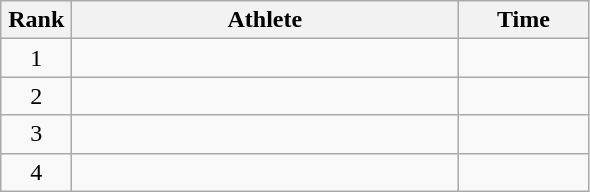<table class=wikitable style="text-align:center">
<tr>
<th width=40>Rank</th>
<th width=250>Athlete</th>
<th width=80>Time</th>
</tr>
<tr>
<td>1</td>
<td align=left></td>
<td></td>
</tr>
<tr>
<td>2</td>
<td align=left></td>
<td></td>
</tr>
<tr>
<td>3</td>
<td align=left></td>
<td></td>
</tr>
<tr>
<td>4</td>
<td align=left></td>
<td></td>
</tr>
</table>
